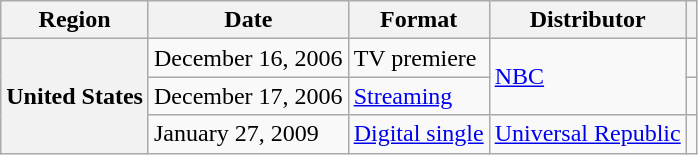<table class="wikitable plainrowheaders">
<tr>
<th>Region</th>
<th>Date</th>
<th>Format</th>
<th>Distributor</th>
<th></th>
</tr>
<tr>
<th scope="row" rowspan="3">United States</th>
<td>December 16, 2006</td>
<td>TV premiere</td>
<td rowspan="2"><a href='#'>NBC</a></td>
<td style="text-align:center"></td>
</tr>
<tr>
<td>December 17, 2006</td>
<td><a href='#'>Streaming</a></td>
<td style="text-align:center"></td>
</tr>
<tr>
<td>January 27, 2009</td>
<td><a href='#'>Digital single</a></td>
<td><a href='#'>Universal Republic</a></td>
<td style="text-align:center"></td>
</tr>
</table>
